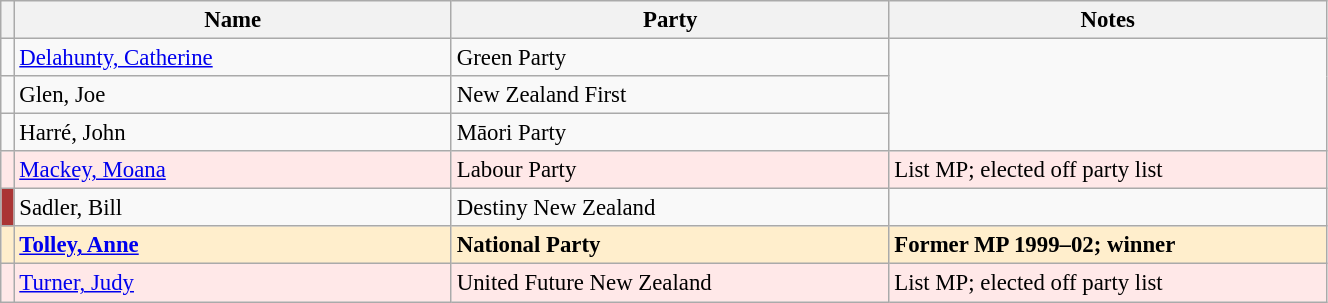<table class="wikitable" width="70%" style="font-size:95%;">
<tr>
<th width=1%></th>
<th width=33%>Name</th>
<th width=33%>Party</th>
<th width=33%>Notes</th>
</tr>
<tr -->
<td bgcolor=></td>
<td><a href='#'>Delahunty, Catherine</a></td>
<td>Green Party</td>
</tr>
<tr -->
<td bgcolor=></td>
<td>Glen, Joe</td>
<td>New Zealand First</td>
</tr>
<tr -->
<td bgcolor=></td>
<td>Harré, John</td>
<td>Māori Party</td>
</tr>
<tr ---- bgcolor=#FFE8E8>
<td bgcolor=></td>
<td><a href='#'>Mackey, Moana</a></td>
<td>Labour Party</td>
<td>List MP; elected off party list</td>
</tr>
<tr -->
<td bgcolor=#aa3535></td>
<td>Sadler, Bill</td>
<td>Destiny New Zealand</td>
</tr>
<tr ---- bgcolor=#FFEECC>
<td bgcolor=></td>
<td><strong><a href='#'>Tolley, Anne</a></strong></td>
<td><strong>National Party</strong></td>
<td><strong>Former MP 1999–02; winner</strong></td>
</tr>
<tr ---- bgcolor=#FFE8E8>
<td bgcolor=></td>
<td><a href='#'>Turner, Judy</a></td>
<td>United Future New Zealand</td>
<td>List MP; elected off party list</td>
</tr>
</table>
